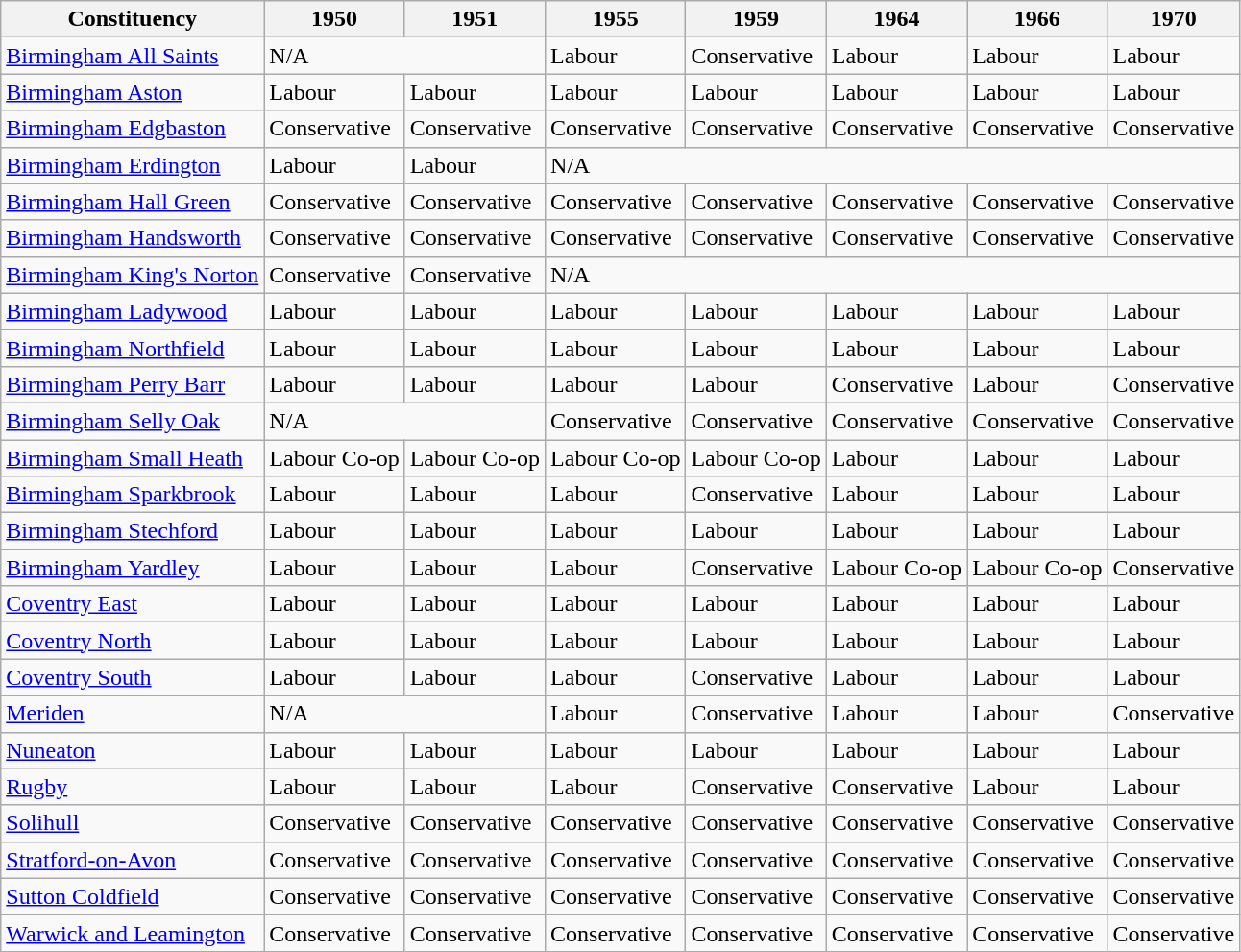<table class="wikitable">
<tr>
<th>Constituency</th>
<th>1950</th>
<th>1951</th>
<th>1955</th>
<th>1959</th>
<th>1964</th>
<th>1966</th>
<th>1970</th>
</tr>
<tr>
<td><a href='#'>Birmingham All Saints</a></td>
<td colspan="2">N/A</td>
<td bgcolor=>Labour</td>
<td bgcolor=>Conservative</td>
<td bgcolor=>Labour</td>
<td bgcolor=>Labour</td>
<td bgcolor=>Labour</td>
</tr>
<tr>
<td><a href='#'>Birmingham Aston</a></td>
<td bgcolor=>Labour</td>
<td bgcolor=>Labour</td>
<td bgcolor=>Labour</td>
<td bgcolor=>Labour</td>
<td bgcolor=>Labour</td>
<td bgcolor=>Labour</td>
<td bgcolor=>Labour</td>
</tr>
<tr>
<td><a href='#'>Birmingham Edgbaston</a></td>
<td bgcolor=>Conservative</td>
<td bgcolor=>Conservative</td>
<td bgcolor=>Conservative</td>
<td bgcolor=>Conservative</td>
<td bgcolor=>Conservative</td>
<td bgcolor=>Conservative</td>
<td bgcolor=>Conservative</td>
</tr>
<tr>
<td><a href='#'>Birmingham Erdington</a></td>
<td bgcolor=>Labour</td>
<td bgcolor=>Labour</td>
<td colspan="5">N/A</td>
</tr>
<tr>
<td><a href='#'>Birmingham Hall Green</a></td>
<td bgcolor=>Conservative</td>
<td bgcolor=>Conservative</td>
<td bgcolor=>Conservative</td>
<td bgcolor=>Conservative</td>
<td bgcolor=>Conservative</td>
<td bgcolor=>Conservative</td>
<td bgcolor=>Conservative</td>
</tr>
<tr>
<td><a href='#'>Birmingham Handsworth</a></td>
<td bgcolor=>Conservative</td>
<td bgcolor=>Conservative</td>
<td bgcolor=>Conservative</td>
<td bgcolor=>Conservative</td>
<td bgcolor=>Conservative</td>
<td bgcolor=>Conservative</td>
<td bgcolor=>Conservative</td>
</tr>
<tr>
<td><a href='#'>Birmingham King's Norton</a></td>
<td bgcolor=>Conservative</td>
<td bgcolor=>Conservative</td>
<td colspan="5">N/A</td>
</tr>
<tr>
<td><a href='#'>Birmingham Ladywood</a></td>
<td bgcolor=>Labour</td>
<td bgcolor=>Labour</td>
<td bgcolor=>Labour</td>
<td bgcolor=>Labour</td>
<td bgcolor=>Labour</td>
<td bgcolor=>Labour</td>
<td bgcolor=>Labour</td>
</tr>
<tr>
<td><a href='#'>Birmingham Northfield</a></td>
<td bgcolor=>Labour</td>
<td bgcolor=>Labour</td>
<td bgcolor=>Labour</td>
<td bgcolor=>Labour</td>
<td bgcolor=>Labour</td>
<td bgcolor=>Labour</td>
<td bgcolor=>Labour</td>
</tr>
<tr>
<td><a href='#'>Birmingham Perry Barr</a></td>
<td bgcolor=>Labour</td>
<td bgcolor=>Labour</td>
<td bgcolor=>Labour</td>
<td bgcolor=>Labour</td>
<td bgcolor=>Conservative</td>
<td bgcolor=>Labour</td>
<td bgcolor=>Conservative</td>
</tr>
<tr>
<td><a href='#'>Birmingham Selly Oak</a></td>
<td colspan="2">N/A</td>
<td bgcolor=>Conservative</td>
<td bgcolor=>Conservative</td>
<td bgcolor=>Conservative</td>
<td bgcolor=>Conservative</td>
<td bgcolor=>Conservative</td>
</tr>
<tr>
<td><a href='#'>Birmingham Small Heath</a></td>
<td bgcolor=>Labour Co-op</td>
<td bgcolor=>Labour Co-op</td>
<td bgcolor=>Labour Co-op</td>
<td bgcolor=>Labour Co-op</td>
<td bgcolor=>Labour</td>
<td bgcolor=>Labour</td>
<td bgcolor=>Labour</td>
</tr>
<tr>
<td><a href='#'>Birmingham Sparkbrook</a></td>
<td bgcolor=>Labour</td>
<td bgcolor=>Labour</td>
<td bgcolor=>Labour</td>
<td bgcolor=>Conservative</td>
<td bgcolor=>Labour</td>
<td bgcolor=>Labour</td>
<td bgcolor=>Labour</td>
</tr>
<tr>
<td><a href='#'>Birmingham Stechford</a></td>
<td bgcolor=>Labour</td>
<td bgcolor=>Labour</td>
<td bgcolor=>Labour</td>
<td bgcolor=>Labour</td>
<td bgcolor=>Labour</td>
<td bgcolor=>Labour</td>
<td bgcolor=>Labour</td>
</tr>
<tr>
<td><a href='#'>Birmingham Yardley</a></td>
<td bgcolor=>Labour</td>
<td bgcolor=>Labour</td>
<td bgcolor=>Labour</td>
<td bgcolor=>Conservative</td>
<td bgcolor=>Labour Co-op</td>
<td bgcolor=>Labour Co-op</td>
<td bgcolor=>Conservative</td>
</tr>
<tr>
<td><a href='#'>Coventry East</a></td>
<td bgcolor=>Labour</td>
<td bgcolor=>Labour</td>
<td bgcolor=>Labour</td>
<td bgcolor=>Labour</td>
<td bgcolor=>Labour</td>
<td bgcolor=>Labour</td>
<td bgcolor=>Labour</td>
</tr>
<tr>
<td><a href='#'>Coventry North</a></td>
<td bgcolor=>Labour</td>
<td bgcolor=>Labour</td>
<td bgcolor=>Labour</td>
<td bgcolor=>Labour</td>
<td bgcolor=>Labour</td>
<td bgcolor=>Labour</td>
<td bgcolor=>Labour</td>
</tr>
<tr>
<td><a href='#'>Coventry South</a></td>
<td bgcolor=>Labour</td>
<td bgcolor=>Labour</td>
<td bgcolor=>Labour</td>
<td bgcolor=>Conservative</td>
<td bgcolor=>Labour</td>
<td bgcolor=>Labour</td>
<td bgcolor=>Labour</td>
</tr>
<tr>
<td><a href='#'>Meriden</a></td>
<td colspan="2">N/A</td>
<td bgcolor=>Labour</td>
<td bgcolor=>Conservative</td>
<td bgcolor=>Labour</td>
<td bgcolor=>Labour</td>
<td bgcolor=>Conservative</td>
</tr>
<tr>
<td><a href='#'>Nuneaton</a></td>
<td bgcolor=>Labour</td>
<td bgcolor=>Labour</td>
<td bgcolor=>Labour</td>
<td bgcolor=>Labour</td>
<td bgcolor=>Labour</td>
<td bgcolor=>Labour</td>
<td bgcolor=>Labour</td>
</tr>
<tr>
<td><a href='#'>Rugby</a></td>
<td bgcolor=>Labour</td>
<td bgcolor=>Labour</td>
<td bgcolor=>Labour</td>
<td bgcolor=>Conservative</td>
<td bgcolor=>Conservative</td>
<td bgcolor=>Labour</td>
<td bgcolor=>Labour</td>
</tr>
<tr>
<td><a href='#'>Solihull</a></td>
<td bgcolor=>Conservative</td>
<td bgcolor=>Conservative</td>
<td bgcolor=>Conservative</td>
<td bgcolor=>Conservative</td>
<td bgcolor=>Conservative</td>
<td bgcolor=>Conservative</td>
<td bgcolor=>Conservative</td>
</tr>
<tr>
<td><a href='#'>Stratford-on-Avon</a></td>
<td bgcolor=>Conservative</td>
<td bgcolor=>Conservative</td>
<td bgcolor=>Conservative</td>
<td bgcolor=>Conservative</td>
<td bgcolor=>Conservative</td>
<td bgcolor=>Conservative</td>
<td bgcolor=>Conservative</td>
</tr>
<tr>
<td><a href='#'>Sutton Coldfield</a></td>
<td bgcolor=>Conservative</td>
<td bgcolor=>Conservative</td>
<td bgcolor=>Conservative</td>
<td bgcolor=>Conservative</td>
<td bgcolor=>Conservative</td>
<td bgcolor=>Conservative</td>
<td bgcolor=>Conservative</td>
</tr>
<tr>
<td><a href='#'>Warwick and Leamington</a></td>
<td bgcolor=>Conservative</td>
<td bgcolor=>Conservative</td>
<td bgcolor=>Conservative</td>
<td bgcolor=>Conservative</td>
<td bgcolor=>Conservative</td>
<td bgcolor=>Conservative</td>
<td bgcolor=>Conservative</td>
</tr>
</table>
